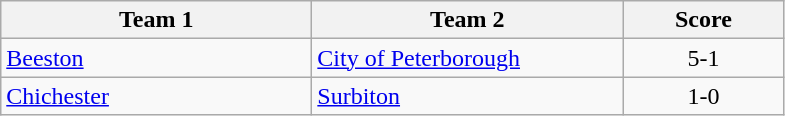<table class="wikitable" style="font-size: 100%">
<tr>
<th width=200>Team 1</th>
<th width=200>Team 2</th>
<th width=100>Score</th>
</tr>
<tr>
<td><a href='#'>Beeston</a></td>
<td><a href='#'>City of Peterborough</a></td>
<td align=center>5-1</td>
</tr>
<tr>
<td><a href='#'>Chichester</a></td>
<td><a href='#'>Surbiton</a></td>
<td align=center>1-0</td>
</tr>
</table>
